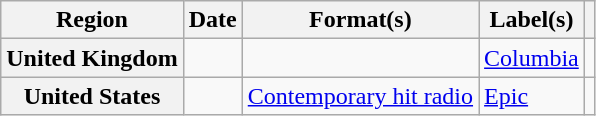<table class="wikitable plainrowheaders">
<tr>
<th scope="col">Region</th>
<th scope="col">Date</th>
<th scope="col">Format(s)</th>
<th scope="col">Label(s)</th>
<th scope="col"></th>
</tr>
<tr>
<th scope="row">United Kingdom</th>
<td></td>
<td></td>
<td><a href='#'>Columbia</a></td>
<td></td>
</tr>
<tr>
<th scope="row">United States</th>
<td></td>
<td><a href='#'>Contemporary hit radio</a></td>
<td><a href='#'>Epic</a></td>
<td></td>
</tr>
</table>
